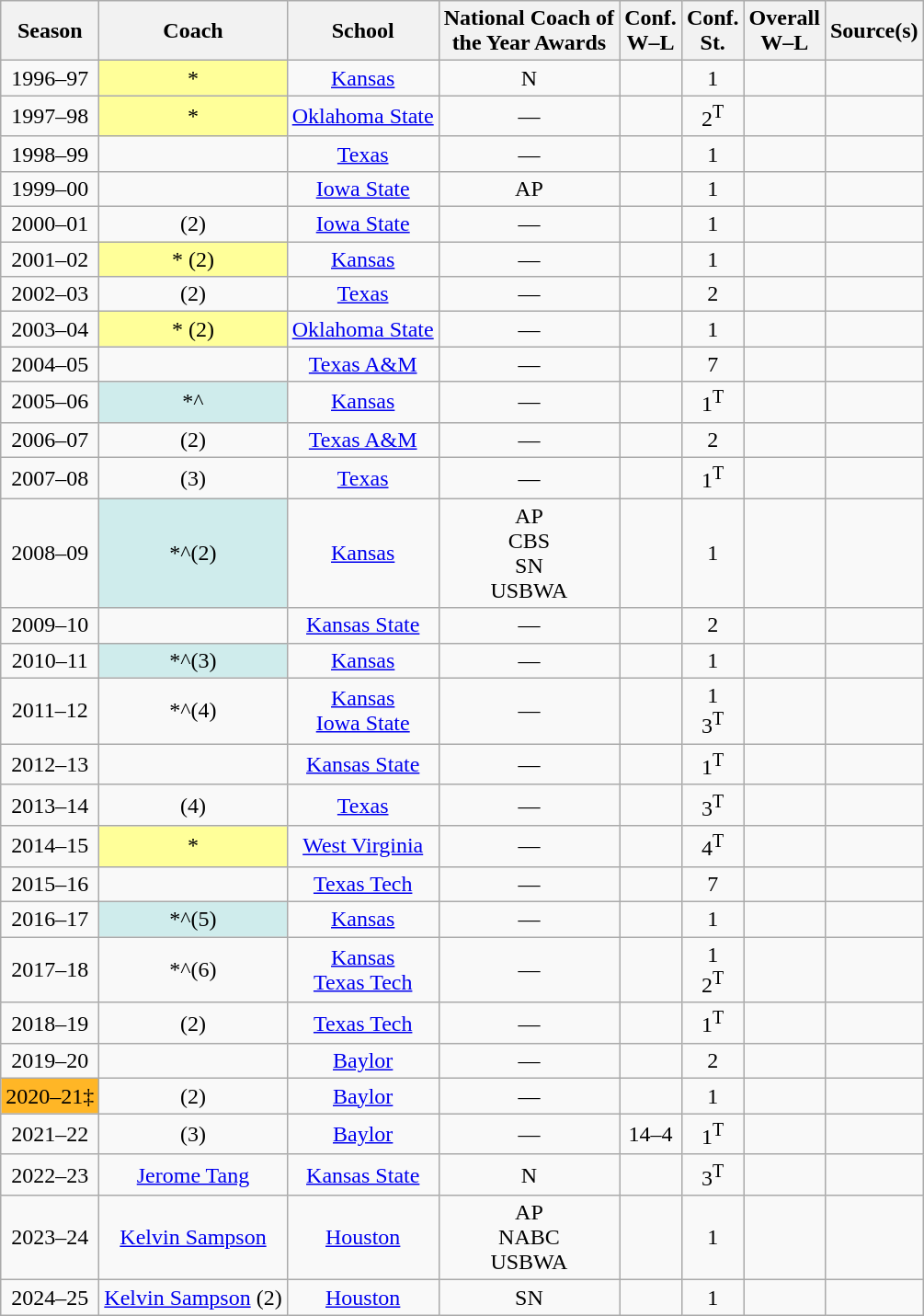<table class="wikitable sortable" style="text-align:center;">
<tr>
<th>Season</th>
<th>Coach</th>
<th>School</th>
<th class=unsortable>National Coach of<br>the Year Awards</th>
<th>Conf.<br>W–L</th>
<th>Conf.<br>St.</th>
<th>Overall<br>W–L</th>
<th class=unsortable>Source(s)</th>
</tr>
<tr>
<td>1996–97</td>
<td style="background-color:#FFFF99">*</td>
<td><a href='#'>Kansas</a></td>
<td>N</td>
<td></td>
<td>1</td>
<td></td>
<td></td>
</tr>
<tr>
<td>1997–98</td>
<td style="background-color:#FFFF99">*</td>
<td><a href='#'>Oklahoma State</a></td>
<td>—</td>
<td></td>
<td>2<sup>T</sup></td>
<td></td>
<td></td>
</tr>
<tr>
<td>1998–99</td>
<td></td>
<td><a href='#'>Texas</a></td>
<td>—</td>
<td></td>
<td>1</td>
<td></td>
<td></td>
</tr>
<tr>
<td>1999–00</td>
<td></td>
<td><a href='#'>Iowa State</a></td>
<td>AP</td>
<td></td>
<td>1</td>
<td></td>
<td></td>
</tr>
<tr>
<td>2000–01</td>
<td> (2)</td>
<td><a href='#'>Iowa State</a></td>
<td>—</td>
<td></td>
<td>1</td>
<td></td>
<td></td>
</tr>
<tr>
<td>2001–02</td>
<td style="background-color:#FFFF99">* (2)</td>
<td><a href='#'>Kansas</a></td>
<td>—</td>
<td></td>
<td>1</td>
<td></td>
<td></td>
</tr>
<tr>
<td>2002–03</td>
<td> (2)</td>
<td><a href='#'>Texas</a></td>
<td>—</td>
<td></td>
<td>2</td>
<td></td>
<td></td>
</tr>
<tr>
<td>2003–04</td>
<td style="background-color:#FFFF99">* (2)</td>
<td><a href='#'>Oklahoma State</a></td>
<td>—</td>
<td></td>
<td>1</td>
<td></td>
<td></td>
</tr>
<tr>
<td>2004–05</td>
<td></td>
<td><a href='#'>Texas A&M</a></td>
<td>—</td>
<td></td>
<td>7</td>
<td></td>
<td></td>
</tr>
<tr>
<td>2005–06</td>
<td style="background-color:#CFECEC">*^</td>
<td><a href='#'>Kansas</a></td>
<td>—</td>
<td></td>
<td>1<sup>T</sup></td>
<td></td>
<td></td>
</tr>
<tr>
<td>2006–07</td>
<td> (2)</td>
<td><a href='#'>Texas A&M</a></td>
<td>—</td>
<td></td>
<td>2</td>
<td></td>
<td></td>
</tr>
<tr>
<td>2007–08</td>
<td> (3)</td>
<td><a href='#'>Texas</a></td>
<td>—</td>
<td></td>
<td>1<sup>T</sup></td>
<td></td>
<td></td>
</tr>
<tr>
<td>2008–09</td>
<td style="background-color:#CFECEC">*^(2)</td>
<td><a href='#'>Kansas</a></td>
<td>AP <br> CBS <br> SN <br> USBWA</td>
<td></td>
<td>1</td>
<td></td>
<td></td>
</tr>
<tr>
<td>2009–10</td>
<td></td>
<td><a href='#'>Kansas State</a></td>
<td>—</td>
<td></td>
<td>2</td>
<td></td>
<td></td>
</tr>
<tr>
<td>2010–11</td>
<td style="background-color:#CFECEC">*^(3)</td>
<td><a href='#'>Kansas</a></td>
<td>—</td>
<td></td>
<td>1</td>
<td></td>
<td></td>
</tr>
<tr>
<td>2011–12</td>
<td>*^(4)<br> </td>
<td><a href='#'>Kansas</a><br> <a href='#'>Iowa State</a></td>
<td>—</td>
<td><br> </td>
<td>1<br> 3<sup>T</sup></td>
<td><br> </td>
<td></td>
</tr>
<tr>
<td>2012–13</td>
<td></td>
<td><a href='#'>Kansas State</a></td>
<td>—</td>
<td></td>
<td>1<sup>T</sup></td>
<td></td>
<td></td>
</tr>
<tr>
<td>2013–14</td>
<td> (4)</td>
<td><a href='#'>Texas</a></td>
<td>—</td>
<td></td>
<td>3<sup>T</sup></td>
<td></td>
<td></td>
</tr>
<tr>
<td>2014–15</td>
<td style="background-color:#FFFF99">*</td>
<td><a href='#'>West Virginia</a></td>
<td>—</td>
<td></td>
<td>4<sup>T</sup></td>
<td></td>
<td></td>
</tr>
<tr>
<td>2015–16</td>
<td></td>
<td><a href='#'>Texas Tech</a></td>
<td>—</td>
<td></td>
<td>7</td>
<td></td>
<td></td>
</tr>
<tr>
<td>2016–17</td>
<td style="background-color:#CFECEC">*^(5)</td>
<td><a href='#'>Kansas</a></td>
<td>—</td>
<td></td>
<td>1</td>
<td></td>
<td></td>
</tr>
<tr>
<td>2017–18</td>
<td>*^(6)<br> </td>
<td><a href='#'>Kansas</a><br> <a href='#'>Texas Tech</a></td>
<td>—</td>
<td><br> </td>
<td>1<br> 2<sup>T</sup></td>
<td><br></td>
<td></td>
</tr>
<tr>
<td>2018–19</td>
<td> (2)</td>
<td><a href='#'>Texas Tech</a></td>
<td>—</td>
<td></td>
<td>1<sup>T</sup></td>
<td></td>
<td></td>
</tr>
<tr>
<td>2019–20</td>
<td></td>
<td><a href='#'>Baylor</a></td>
<td>—</td>
<td></td>
<td>2</td>
<td></td>
<td></td>
</tr>
<tr>
<td style="background-color:#ffb626">2020–21‡</td>
<td> (2)</td>
<td><a href='#'>Baylor</a></td>
<td>—</td>
<td></td>
<td>1</td>
<td></td>
<td></td>
</tr>
<tr>
<td>2021–22</td>
<td> (3)</td>
<td><a href='#'>Baylor</a></td>
<td>—</td>
<td>14–4</td>
<td>1<sup>T</sup></td>
<td></td>
<td></td>
</tr>
<tr>
<td>2022–23</td>
<td><a href='#'>Jerome Tang</a></td>
<td><a href='#'>Kansas State</a></td>
<td>N</td>
<td></td>
<td>3<sup>T</sup></td>
<td></td>
<td></td>
</tr>
<tr>
<td>2023–24</td>
<td><a href='#'>Kelvin Sampson</a></td>
<td><a href='#'>Houston</a></td>
<td>AP <br> NABC <br> USBWA</td>
<td></td>
<td>1</td>
<td></td>
<td></td>
</tr>
<tr>
<td>2024–25</td>
<td><a href='#'>Kelvin Sampson</a> (2)</td>
<td><a href='#'>Houston</a></td>
<td>SN</td>
<td></td>
<td>1</td>
<td></td>
<td></td>
</tr>
</table>
